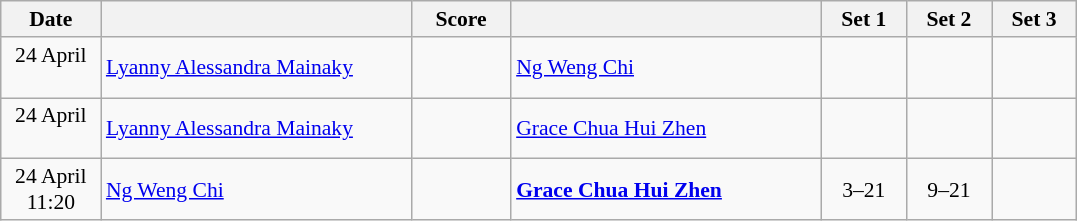<table class="wikitable" style="text-align: center; font-size:90% ">
<tr>
<th width="60">Date</th>
<th align="right" width="200"></th>
<th width="60">Score</th>
<th align="left" width="200"></th>
<th width="50">Set 1</th>
<th width="50">Set 2</th>
<th width="50">Set 3</th>
</tr>
<tr>
<td>24 April<br> </td>
<td align="left"> <a href='#'>Lyanny Alessandra Mainaky</a></td>
<td align="center"></td>
<td align="left"> <a href='#'>Ng Weng Chi</a></td>
<td></td>
<td></td>
<td></td>
</tr>
<tr>
<td>24 April<br> </td>
<td align="left"> <a href='#'>Lyanny Alessandra Mainaky</a></td>
<td align="center"></td>
<td align="left"> <a href='#'>Grace Chua Hui Zhen</a></td>
<td></td>
<td></td>
<td></td>
</tr>
<tr>
<td>24 April 11:20</td>
<td align="left"> <a href='#'>Ng Weng Chi</a></td>
<td align="center"></td>
<td align="left"><strong> <a href='#'>Grace Chua Hui Zhen</a></strong></td>
<td>3–21</td>
<td>9–21</td>
<td></td>
</tr>
</table>
